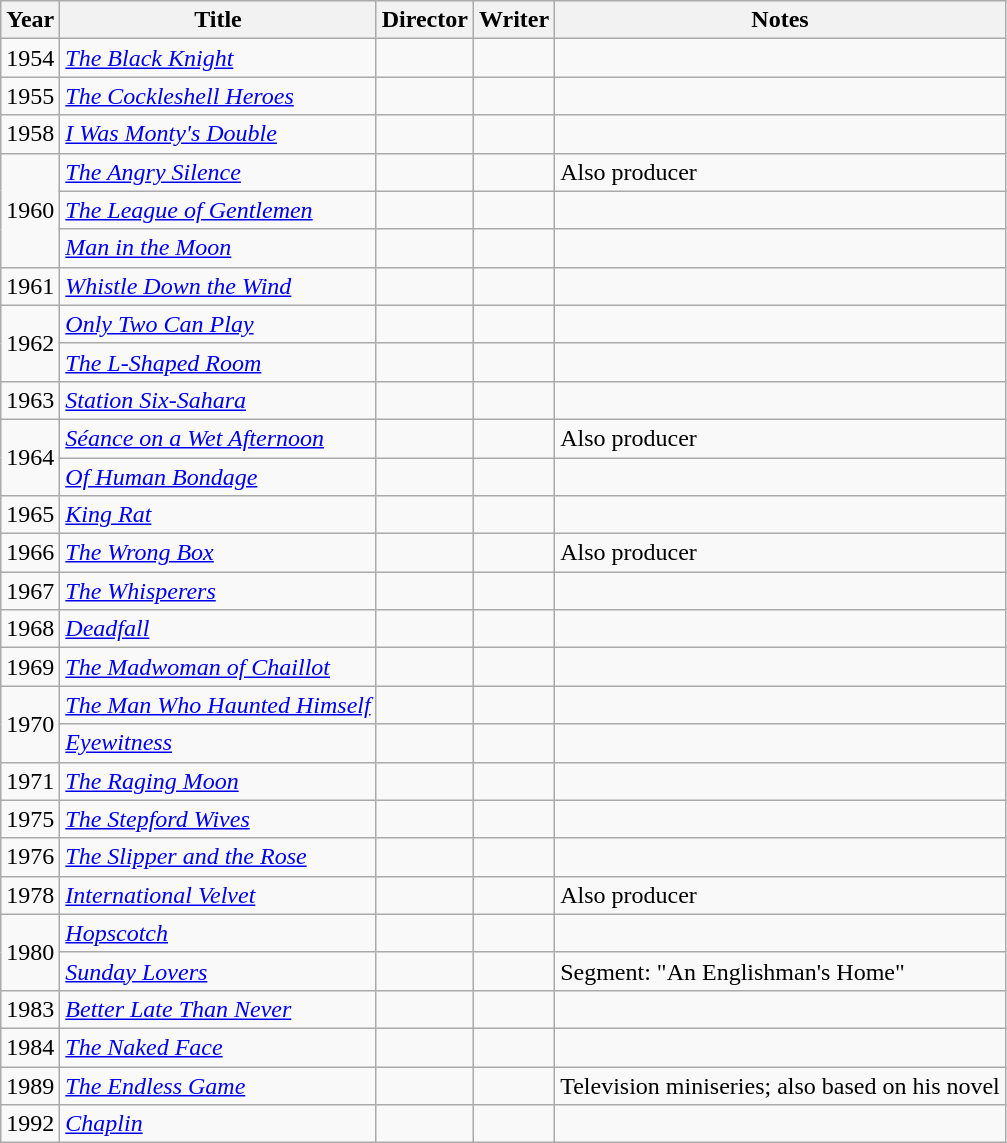<table class="wikitable">
<tr>
<th>Year</th>
<th>Title</th>
<th>Director</th>
<th>Writer</th>
<th>Notes</th>
</tr>
<tr>
<td>1954</td>
<td><em><a href='#'>The Black Knight</a></em></td>
<td></td>
<td></td>
<td></td>
</tr>
<tr>
<td>1955</td>
<td><em><a href='#'>The Cockleshell Heroes</a></em></td>
<td></td>
<td></td>
<td></td>
</tr>
<tr>
<td>1958</td>
<td><em><a href='#'>I Was Monty's Double</a></em></td>
<td></td>
<td></td>
<td></td>
</tr>
<tr>
<td rowspan=3>1960</td>
<td><em><a href='#'>The Angry Silence</a></em></td>
<td></td>
<td></td>
<td>Also producer</td>
</tr>
<tr>
<td><em><a href='#'>The League of Gentlemen</a></em></td>
<td></td>
<td></td>
<td></td>
</tr>
<tr>
<td><em><a href='#'>Man in the Moon</a></em></td>
<td></td>
<td></td>
<td></td>
</tr>
<tr>
<td>1961</td>
<td><em><a href='#'>Whistle Down the Wind</a></em></td>
<td></td>
<td></td>
<td></td>
</tr>
<tr>
<td rowspan=2>1962</td>
<td><em><a href='#'>Only Two Can Play</a></em></td>
<td></td>
<td></td>
<td></td>
</tr>
<tr>
<td><em><a href='#'>The L-Shaped Room</a></em></td>
<td></td>
<td></td>
<td></td>
</tr>
<tr>
<td>1963</td>
<td><em><a href='#'>Station Six-Sahara</a></em></td>
<td></td>
<td></td>
<td></td>
</tr>
<tr>
<td rowspan=2>1964</td>
<td><em><a href='#'>Séance on a Wet Afternoon</a></em></td>
<td></td>
<td></td>
<td>Also producer</td>
</tr>
<tr>
<td><em><a href='#'>Of Human Bondage</a></em></td>
<td></td>
<td></td>
<td></td>
</tr>
<tr>
<td>1965</td>
<td><em><a href='#'>King Rat</a></em></td>
<td></td>
<td></td>
<td></td>
</tr>
<tr>
<td>1966</td>
<td><em><a href='#'>The Wrong Box</a></em></td>
<td></td>
<td></td>
<td>Also producer</td>
</tr>
<tr>
<td>1967</td>
<td><em><a href='#'>The Whisperers</a></em></td>
<td></td>
<td></td>
<td></td>
</tr>
<tr>
<td>1968</td>
<td><em><a href='#'>Deadfall</a></em></td>
<td></td>
<td></td>
<td></td>
</tr>
<tr>
<td>1969</td>
<td><em><a href='#'>The Madwoman of Chaillot</a></em></td>
<td></td>
<td></td>
<td></td>
</tr>
<tr>
<td rowspan=2>1970</td>
<td><em><a href='#'>The Man Who Haunted Himself</a></em></td>
<td></td>
<td></td>
<td></td>
</tr>
<tr>
<td><em><a href='#'>Eyewitness</a></em></td>
<td></td>
<td></td>
<td></td>
</tr>
<tr>
<td>1971</td>
<td><em><a href='#'>The Raging Moon</a></em></td>
<td></td>
<td></td>
<td></td>
</tr>
<tr>
<td>1975</td>
<td><em><a href='#'>The Stepford Wives</a></em></td>
<td></td>
<td></td>
<td></td>
</tr>
<tr>
<td>1976</td>
<td><em><a href='#'>The Slipper and the Rose</a></em></td>
<td></td>
<td></td>
<td></td>
</tr>
<tr>
<td>1978</td>
<td><em><a href='#'>International Velvet</a></em></td>
<td></td>
<td></td>
<td>Also producer</td>
</tr>
<tr>
<td rowspan=2>1980</td>
<td><em><a href='#'>Hopscotch</a></em></td>
<td></td>
<td></td>
<td></td>
</tr>
<tr>
<td><em><a href='#'>Sunday Lovers</a></em></td>
<td></td>
<td></td>
<td>Segment: "An Englishman's Home"</td>
</tr>
<tr>
<td>1983</td>
<td><em><a href='#'>Better Late Than Never</a></em></td>
<td></td>
<td></td>
<td></td>
</tr>
<tr>
<td>1984</td>
<td><em><a href='#'>The Naked Face</a></em></td>
<td></td>
<td></td>
<td></td>
</tr>
<tr>
<td>1989</td>
<td><em><a href='#'>The Endless Game</a></em></td>
<td></td>
<td></td>
<td>Television miniseries; also based on his novel</td>
</tr>
<tr>
<td>1992</td>
<td><em><a href='#'>Chaplin</a></em></td>
<td></td>
<td></td>
<td></td>
</tr>
</table>
